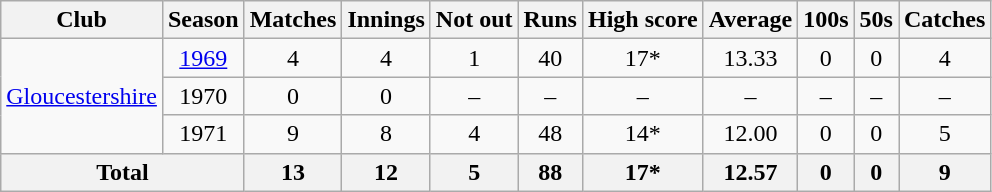<table class="wikitable" style="text-align:center">
<tr>
<th>Club</th>
<th>Season</th>
<th>Matches</th>
<th>Innings</th>
<th>Not out</th>
<th>Runs</th>
<th>High score</th>
<th>Average</th>
<th>100s</th>
<th>50s</th>
<th>Catches</th>
</tr>
<tr>
<td rowspan=3><a href='#'>Gloucestershire</a></td>
<td><a href='#'>1969</a></td>
<td>4</td>
<td>4</td>
<td>1</td>
<td>40</td>
<td>17*</td>
<td>13.33</td>
<td>0</td>
<td>0</td>
<td>4</td>
</tr>
<tr>
<td>1970</td>
<td>0</td>
<td>0</td>
<td>–</td>
<td>–</td>
<td>–</td>
<td>–</td>
<td>–</td>
<td>–</td>
<td>–</td>
</tr>
<tr>
<td>1971</td>
<td>9</td>
<td>8</td>
<td>4</td>
<td>48</td>
<td>14*</td>
<td>12.00</td>
<td>0</td>
<td>0</td>
<td>5</td>
</tr>
<tr>
<th colspan=2>Total</th>
<th>13</th>
<th>12</th>
<th>5</th>
<th>88</th>
<th>17*</th>
<th>12.57</th>
<th>0</th>
<th>0</th>
<th>9</th>
</tr>
</table>
